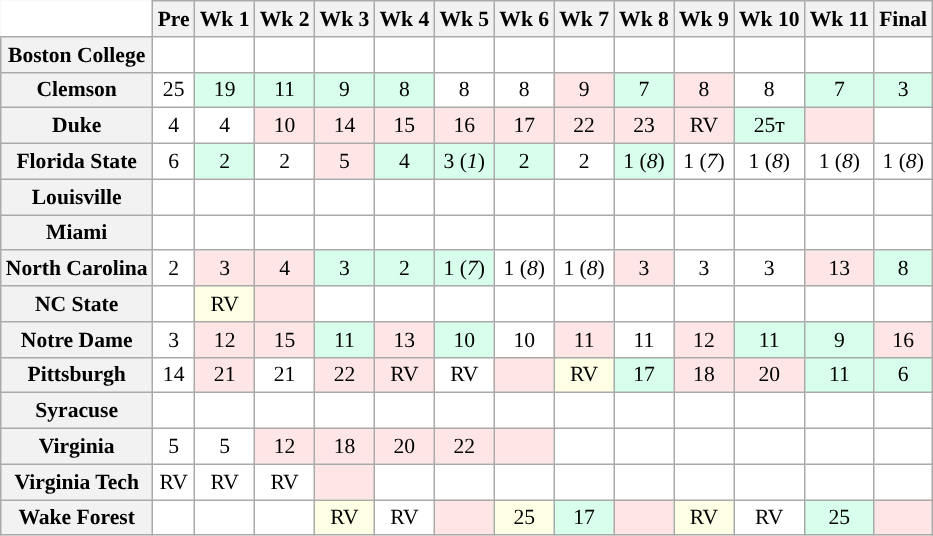<table class="wikitable" style="white-space:nowrap;font-size:90%;">
<tr>
<th colspan=1 style="background:white; border-top-style:hidden; border-left-style:hidden;"> </th>
<th>Pre <br></th>
<th>Wk 1 <br></th>
<th>Wk 2 <br></th>
<th>Wk 3 <br></th>
<th>Wk 4 <br></th>
<th>Wk 5 <br></th>
<th>Wk 6 <br></th>
<th>Wk 7 <br></th>
<th>Wk 8 <br></th>
<th>Wk 9 <br></th>
<th>Wk 10 <br></th>
<th>Wk 11 <br></th>
<th>Final <br></th>
</tr>
<tr style="text-align:center;">
<th>Boston College</th>
<td style="background:#FFF;"></td>
<td style="background:#FFF;"></td>
<td style="background:#FFF;"></td>
<td style="background:#FFF;"></td>
<td style="background:#FFF;"></td>
<td style="background:#FFF;"></td>
<td style="background:#FFF;"></td>
<td style="background:#FFF;"></td>
<td style="background:#FFF;"></td>
<td style="background:#FFF;"></td>
<td style="background:#FFF;"></td>
<td style="background:#FFF;"></td>
<td style="background:#FFF;"></td>
</tr>
<tr style="text-align:center;">
<th>Clemson</th>
<td style="background:#FFF;"> 25</td>
<td style="background:#D8FFEB;"> 19</td>
<td style="background:#D8FFEB;"> 11</td>
<td style="background:#D8FFEB;"> 9</td>
<td style="background:#D8FFEB;"> 8</td>
<td style="background:#FFF;"> 8</td>
<td style="background:#FFF;"> 8</td>
<td style="background:#FFE6E6;"> 9</td>
<td style="background:#D8FFEB;"> 7</td>
<td style="background:#FFE6E6;"> 8</td>
<td style="background:#FFF;"> 8</td>
<td style="background:#D8FFEB;"> 7</td>
<td style="background:#D8FFEB;"> 3</td>
</tr>
<tr style="text-align:center;">
<th>Duke</th>
<td style="background:#FFF;"> 4</td>
<td style="background:#FFF;"> 4</td>
<td style="background:#FFE6E6;"> 10</td>
<td style="background:#FFE6E6;"> 14</td>
<td style="background:#FFE6E6;"> 15</td>
<td style="background:#FFE6E6;"> 16</td>
<td style="background:#FFE6E6;"> 17</td>
<td style="background:#FFE6E6;"> 22</td>
<td style="background:#FFE6E6;"> 23</td>
<td style="background:#FFE6E6;"> RV</td>
<td style="background:#D8FFEB;"> 25т</td>
<td style="background:#FFE6E6;"></td>
<td style="background:#FFF;"></td>
</tr>
<tr style="text-align:center;">
<th>Florida State</th>
<td style="background:#FFF;"> 6</td>
<td style="background:#D8FFEB;"> 2</td>
<td style="background:#FFF;"> 2</td>
<td style="background:#FFE6E6;"> 5</td>
<td style="background:#D8FFEB;"> 4</td>
<td style="background:#D8FFEB;"> 3 (<em>1</em>)</td>
<td style="background:#D8FFEB;"> 2</td>
<td style="background:#FFF;"> 2</td>
<td style="background:#D8FFEB;"> 1 (<em>8</em>)</td>
<td style="background:#FFF;"> 1 (<em>7</em>)</td>
<td style="background:#FFF;"> 1 (<em>8</em>)</td>
<td style="background:#FFF;"> 1 (<em>8</em>)</td>
<td style="background:#FFF;"> 1 (<em>8</em>)</td>
</tr>
<tr style="text-align:center;">
<th>Louisville</th>
<td style="background:#FFF;"></td>
<td style="background:#FFF;"></td>
<td style="background:#FFF;"></td>
<td style="background:#FFF;"></td>
<td style="background:#FFF;"></td>
<td style="background:#FFF;"></td>
<td style="background:#FFF;"></td>
<td style="background:#FFF;"></td>
<td style="background:#FFF;"></td>
<td style="background:#FFF;"></td>
<td style="background:#FFF;"></td>
<td style="background:#FFF;"></td>
<td style="background:#FFF;"></td>
</tr>
<tr style="text-align:center;">
<th>Miami</th>
<td style="background:#FFF;"></td>
<td style="background:#FFF;"></td>
<td style="background:#FFF;"></td>
<td style="background:#FFF;"></td>
<td style="background:#FFF;"></td>
<td style="background:#FFF;"></td>
<td style="background:#FFF;"></td>
<td style="background:#FFF;"></td>
<td style="background:#FFF;"></td>
<td style="background:#FFF;"></td>
<td style="background:#FFF;"></td>
<td style="background:#FFF;"></td>
<td style="background:#FFF;"></td>
</tr>
<tr style="text-align:center;">
<th>North Carolina</th>
<td style="background:#FFF;"> 2</td>
<td style="background:#FFE6E6;"> 3</td>
<td style="background:#FFE6E6;"> 4</td>
<td style="background:#D8FFEB;"> 3</td>
<td style="background:#D8FFEB;"> 2</td>
<td style="background:#D8FFEB;"> 1 (<em>7</em>)</td>
<td style="background:#FFF;"> 1 (<em>8</em>)</td>
<td style="background:#FFF;"> 1 (<em>8</em>)</td>
<td style="background:#FFE6E6;"> 3</td>
<td style="background:#FFF;"> 3</td>
<td style="background:#FFF;"> 3</td>
<td style="background:#FFE6E6;"> 13</td>
<td style="background:#D8FFEB;"> 8</td>
</tr>
<tr style="text-align:center;">
<th>NC State</th>
<td style="background:#FFF;"></td>
<td style="background:#FFFFE6;"> RV</td>
<td style="background:#FFE6E6;"></td>
<td style="background:#FFF;"></td>
<td style="background:#FFF;"></td>
<td style="background:#FFF;"></td>
<td style="background:#FFF;"></td>
<td style="background:#FFF;"></td>
<td style="background:#FFF;"></td>
<td style="background:#FFF;"></td>
<td style="background:#FFF;"></td>
<td style="background:#FFF;"></td>
<td style="background:#FFF;"></td>
</tr>
<tr style="text-align:center;">
<th>Notre Dame</th>
<td style="background:#FFF;"> 3</td>
<td style="background:#FFE6E6;"> 12</td>
<td style="background:#FFE6E6;"> 15</td>
<td style="background:#D8FFEB;"> 11</td>
<td style="background:#FFE6E6;"> 13</td>
<td style="background:#D8FFEB;"> 10</td>
<td style="background:#FFF;"> 10</td>
<td style="background:#FFE6E6;"> 11</td>
<td style="background:#FFF;"> 11</td>
<td style="background:#FFE6E6;"> 12</td>
<td style="background:#D8FFEB;"> 11</td>
<td style="background:#D8FFEB;"> 9</td>
<td style="background:#FFE6E6;"> 16</td>
</tr>
<tr style="text-align:center;">
<th>Pittsburgh</th>
<td style="background:#FFF;"> 14</td>
<td style="background:#FFE6E6;"> 21</td>
<td style="background:#FFF;"> 21</td>
<td style="background:#FFE6E6;"> 22</td>
<td style="background:#FFE6E6;"> RV</td>
<td style="background:#FFF;"> RV</td>
<td style="background:#FFE6E6;"></td>
<td style="background:#FFFFE6;"> RV</td>
<td style="background:#D8FFEB;"> 17</td>
<td style="background:#FFE6E6;"> 18</td>
<td style="background:#FFE6E6;"> 20</td>
<td style="background:#D8FFEB;"> 11</td>
<td style="background:#D8FFEB;"> 6</td>
</tr>
<tr style="text-align:center;">
<th>Syracuse</th>
<td style="background:#FFF;"></td>
<td style="background:#FFF;"></td>
<td style="background:#FFF;"></td>
<td style="background:#FFF;"></td>
<td style="background:#FFF;"></td>
<td style="background:#FFF;"></td>
<td style="background:#FFF;"></td>
<td style="background:#FFF;"></td>
<td style="background:#FFF;"></td>
<td style="background:#FFF;"></td>
<td style="background:#FFF;"></td>
<td style="background:#FFF;"></td>
<td style="background:#FFF;"></td>
</tr>
<tr style="text-align:center;">
<th>Virginia</th>
<td style="background:#FFF;"> 5</td>
<td style="background:#FFF;"> 5</td>
<td style="background:#FFE6E6;"> 12</td>
<td style="background:#FFE6E6;"> 18</td>
<td style="background:#FFE6E6;"> 20</td>
<td style="background:#FFE6E6;"> 22</td>
<td style="background:#FFE6E6;"></td>
<td style="background:#FFF;"></td>
<td style="background:#FFF;"></td>
<td style="background:#FFF;"></td>
<td style="background:#FFF;"></td>
<td style="background:#FFF;"></td>
<td style="background:#FFF;"></td>
</tr>
<tr style="text-align:center;">
<th>Virginia Tech</th>
<td style="background:#FFF;"> RV</td>
<td style="background:#FFF;"> RV</td>
<td style="background:#FFF;"> RV</td>
<td style="background:#FFE6E6;"></td>
<td style="background:#FFF;"></td>
<td style="background:#FFF;"></td>
<td style="background:#FFF;"></td>
<td style="background:#FFF;"></td>
<td style="background:#FFF;"></td>
<td style="background:#FFF;"></td>
<td style="background:#FFF;"></td>
<td style="background:#FFF;"></td>
<td style="background:#FFF;"></td>
</tr>
<tr style="text-align:center;">
<th>Wake Forest</th>
<td style="background:#FFF;"></td>
<td style="background:#FFF;"></td>
<td style="background:#FFF;"></td>
<td style="background:#FFFFE6;"> RV</td>
<td style="background:#FFF;"> RV</td>
<td style="background:#FFE6E6;"></td>
<td style="background:#FFFFE6;"> 25</td>
<td style="background:#D8FFEB;"> 17</td>
<td style="background:#FFE6E6;"></td>
<td style="background:#FFFFE6;"> RV</td>
<td style="background:#FFF;"> RV</td>
<td style="background:#D8FFEB;"> 25</td>
<td style="background:#FFE6E6;"></td>
</tr>
</table>
